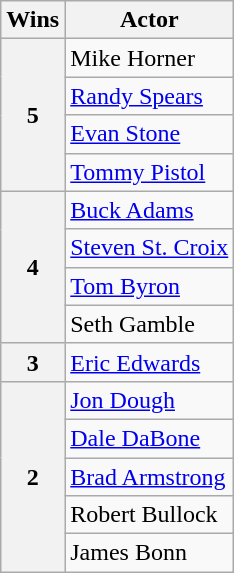<table class="wikitable sortable">
<tr>
<th>Wins</th>
<th>Actor</th>
</tr>
<tr>
<th rowspan="4">5</th>
<td>Mike Horner</td>
</tr>
<tr>
<td><a href='#'>Randy Spears</a></td>
</tr>
<tr>
<td><a href='#'>Evan Stone</a></td>
</tr>
<tr>
<td><a href='#'>Tommy Pistol</a></td>
</tr>
<tr>
<th rowspan="4">4</th>
<td><a href='#'>Buck Adams</a></td>
</tr>
<tr>
<td><a href='#'>Steven St. Croix</a></td>
</tr>
<tr>
<td><a href='#'>Tom Byron</a></td>
</tr>
<tr>
<td>Seth Gamble</td>
</tr>
<tr>
<th>3</th>
<td><a href='#'>Eric Edwards</a></td>
</tr>
<tr>
<th rowspan="5">2</th>
<td><a href='#'>Jon Dough</a></td>
</tr>
<tr>
<td><a href='#'>Dale DaBone</a></td>
</tr>
<tr>
<td><a href='#'>Brad Armstrong</a></td>
</tr>
<tr>
<td>Robert Bullock</td>
</tr>
<tr>
<td>James Bonn</td>
</tr>
</table>
